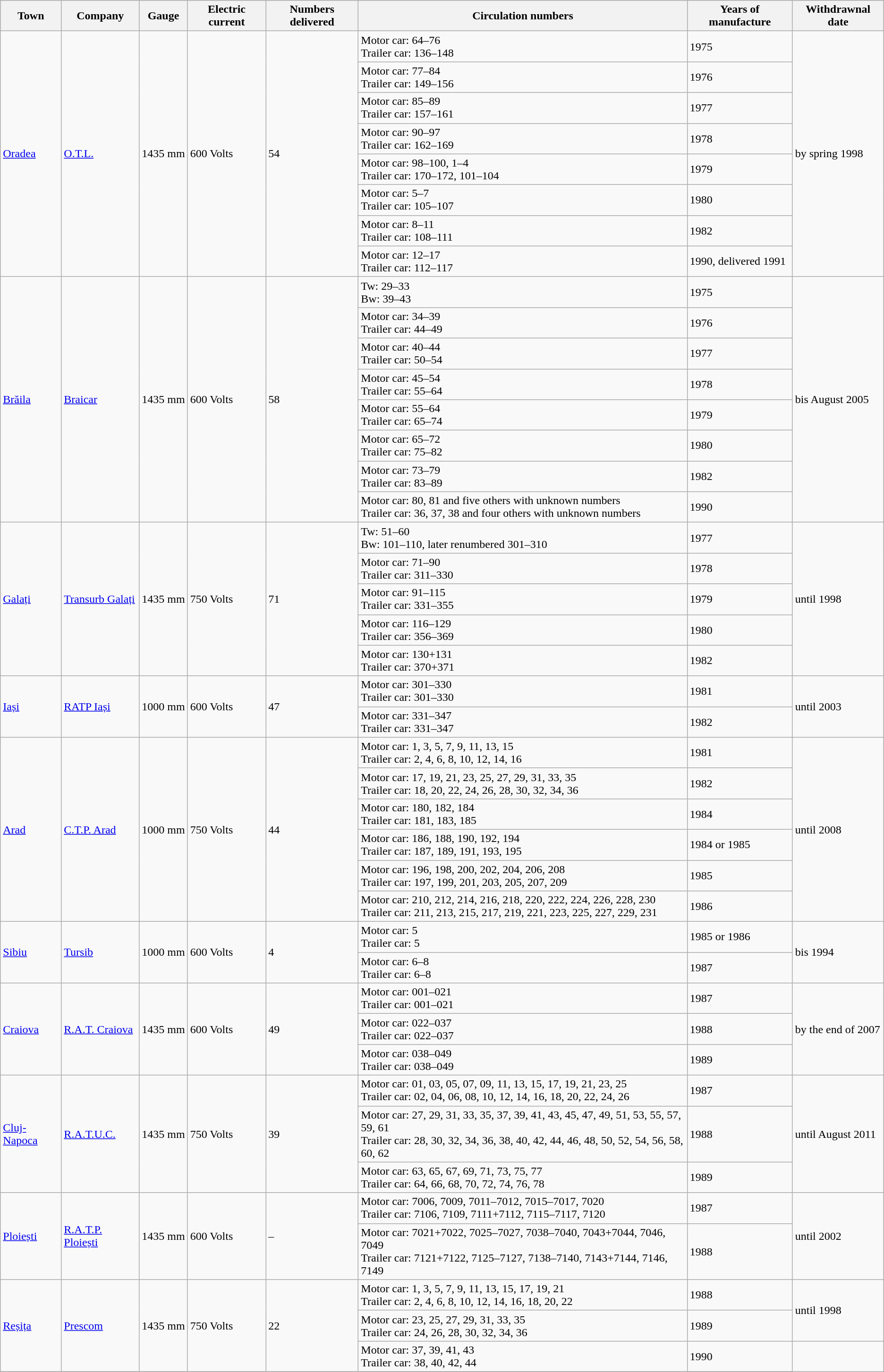<table class="prettytable">
<tr style="background:#E0E0E0;">
<th>Town</th>
<th>Company</th>
<th>Gauge</th>
<th>Electric current</th>
<th>Numbers delivered</th>
<th>Circulation numbers</th>
<th>Years of manufacture</th>
<th>Withdrawnal date</th>
</tr>
<tr>
<td rowspan="8"><a href='#'>Oradea</a></td>
<td rowspan="8"><a href='#'>O.T.L.</a></td>
<td rowspan="8">1435 mm</td>
<td rowspan="8">600 Volts</td>
<td rowspan="8">54</td>
<td>Motor car: 64–76<br>Trailer car: 136–148</td>
<td>1975</td>
<td rowspan="8">by spring 1998</td>
</tr>
<tr>
<td>Motor car: 77–84<br>Trailer car: 149–156</td>
<td>1976</td>
</tr>
<tr>
<td>Motor car: 85–89<br>Trailer car: 157–161</td>
<td>1977</td>
</tr>
<tr>
<td>Motor car: 90–97<br>Trailer car: 162–169</td>
<td>1978</td>
</tr>
<tr>
<td>Motor car: 98–100, 1–4<br>Trailer car: 170–172, 101–104</td>
<td>1979</td>
</tr>
<tr>
<td>Motor car: 5–7<br>Trailer car: 105–107</td>
<td>1980</td>
</tr>
<tr>
<td>Motor car: 8–11<br>Trailer car: 108–111</td>
<td>1982</td>
</tr>
<tr>
<td>Motor car: 12–17<br>Trailer car: 112–117</td>
<td>1990, delivered 1991</td>
</tr>
<tr>
<td rowspan="8"><a href='#'>Brăila</a></td>
<td rowspan="8"><a href='#'>Braicar</a></td>
<td rowspan="8">1435 mm</td>
<td rowspan="8">600 Volts</td>
<td rowspan="8">58</td>
<td>Tw: 29–33 <br>Bw: 39–43</td>
<td>1975</td>
<td rowspan="8">bis August 2005</td>
</tr>
<tr>
<td>Motor car: 34–39<br>Trailer car: 44–49</td>
<td>1976</td>
</tr>
<tr>
<td>Motor car: 40–44<br>Trailer car: 50–54</td>
<td>1977</td>
</tr>
<tr>
<td>Motor car: 45–54<br>Trailer car: 55–64</td>
<td>1978</td>
</tr>
<tr>
<td>Motor car: 55–64<br>Trailer car: 65–74</td>
<td>1979</td>
</tr>
<tr>
<td>Motor car: 65–72<br>Trailer car: 75–82</td>
<td>1980</td>
</tr>
<tr>
<td>Motor car: 73–79<br>Trailer car: 83–89</td>
<td>1982</td>
</tr>
<tr>
<td>Motor car: 80, 81 and five others with unknown numbers<br>Trailer car: 36, 37, 38 and four others with unknown numbers</td>
<td>1990</td>
</tr>
<tr>
<td rowspan="5"><a href='#'>Galați</a></td>
<td rowspan="5"><a href='#'>Transurb Galați</a></td>
<td rowspan="5">1435 mm</td>
<td rowspan="5">750 Volts</td>
<td rowspan="5">71</td>
<td>Tw: 51–60<br>Bw: 101–110, later renumbered 301–310</td>
<td>1977</td>
<td rowspan="5">until 1998</td>
</tr>
<tr>
<td>Motor car: 71–90<br>Trailer car: 311–330</td>
<td>1978</td>
</tr>
<tr>
<td>Motor car: 91–115<br>Trailer car: 331–355</td>
<td>1979</td>
</tr>
<tr>
<td>Motor car: 116–129<br>Trailer car: 356–369</td>
<td>1980</td>
</tr>
<tr>
<td>Motor car: 130+131<br>Trailer car: 370+371</td>
<td>1982</td>
</tr>
<tr>
<td rowspan="2"><a href='#'>Iași</a></td>
<td rowspan="2"><a href='#'>RATP Iași</a></td>
<td rowspan="2">1000 mm</td>
<td rowspan="2">600 Volts</td>
<td rowspan="2">47</td>
<td>Motor car: 301–330 <br>Trailer car: 301–330</td>
<td>1981</td>
<td rowspan="2">until 2003</td>
</tr>
<tr>
<td>Motor car: 331–347<br>Trailer car: 331–347</td>
<td>1982</td>
</tr>
<tr>
<td rowspan="6"><a href='#'>Arad</a></td>
<td rowspan="6"><a href='#'>C.T.P. Arad</a></td>
<td rowspan="6">1000 mm</td>
<td rowspan="6">750 Volts</td>
<td rowspan="6">44</td>
<td>Motor car: 1, 3, 5, 7, 9, 11, 13, 15<br>Trailer car: 2, 4, 6, 8, 10, 12, 14, 16</td>
<td>1981</td>
<td rowspan="6">until 2008</td>
</tr>
<tr>
<td>Motor car: 17, 19, 21, 23, 25, 27, 29, 31, 33, 35<br>Trailer car: 18, 20, 22, 24, 26, 28, 30, 32, 34, 36</td>
<td>1982</td>
</tr>
<tr>
<td>Motor car: 180, 182, 184<br>Trailer car: 181, 183, 185</td>
<td>1984</td>
</tr>
<tr>
<td>Motor car: 186, 188, 190, 192, 194<br>Trailer car: 187, 189, 191, 193, 195</td>
<td>1984 or 1985</td>
</tr>
<tr>
<td>Motor car: 196, 198, 200, 202, 204, 206, 208<br>Trailer car: 197, 199, 201, 203, 205, 207, 209</td>
<td>1985</td>
</tr>
<tr>
<td>Motor car: 210, 212, 214, 216, 218, 220, 222, 224, 226, 228, 230<br>Trailer car: 211, 213, 215, 217, 219, 221, 223, 225, 227, 229, 231</td>
<td>1986</td>
</tr>
<tr>
<td rowspan="2"><a href='#'>Sibiu</a></td>
<td rowspan="2"><a href='#'>Tursib</a></td>
<td rowspan="2">1000 mm</td>
<td rowspan="2">600 Volts</td>
<td rowspan="2">4</td>
<td>Motor car: 5<br>Trailer car: 5</td>
<td>1985 or 1986</td>
<td rowspan="2">bis 1994</td>
</tr>
<tr>
<td>Motor car: 6–8<br>Trailer car: 6–8</td>
<td>1987</td>
</tr>
<tr>
<td rowspan="3"><a href='#'>Craiova</a></td>
<td rowspan="3"><a href='#'>R.A.T. Craiova</a></td>
<td rowspan="3">1435 mm</td>
<td rowspan="3">600 Volts</td>
<td rowspan="3">49</td>
<td>Motor car: 001–021<br>Trailer car: 001–021</td>
<td>1987</td>
<td rowspan="3">by the end of 2007</td>
</tr>
<tr>
<td>Motor car: 022–037<br>Trailer car: 022–037</td>
<td>1988</td>
</tr>
<tr>
<td>Motor car: 038–049<br>Trailer car: 038–049</td>
<td>1989</td>
</tr>
<tr>
<td rowspan="3"><a href='#'>Cluj-Napoca</a></td>
<td rowspan="3"><a href='#'>R.A.T.U.C.</a></td>
<td rowspan="3">1435 mm</td>
<td rowspan="3">750 Volts</td>
<td rowspan="3">39</td>
<td>Motor car: 01, 03, 05, 07, 09, 11, 13, 15, 17, 19, 21, 23, 25<br>Trailer car: 02, 04, 06, 08, 10, 12, 14, 16, 18, 20, 22, 24, 26</td>
<td>1987</td>
<td rowspan="3">until August 2011</td>
</tr>
<tr>
<td>Motor car: 27, 29, 31, 33, 35, 37, 39, 41, 43, 45, 47, 49, 51, 53, 55, 57, 59, 61<br>Trailer car: 28, 30, 32, 34, 36, 38, 40, 42, 44, 46, 48, 50, 52, 54, 56, 58, 60, 62</td>
<td>1988</td>
</tr>
<tr>
<td>Motor car: 63, 65, 67, 69, 71, 73, 75, 77<br>Trailer car: 64, 66, 68, 70, 72, 74, 76, 78</td>
<td>1989</td>
</tr>
<tr>
<td rowspan="2"><a href='#'>Ploiești</a></td>
<td rowspan="2"><a href='#'>R.A.T.P. Ploiești</a></td>
<td rowspan="2">1435 mm</td>
<td rowspan="2">600 Volts</td>
<td rowspan="2">–</td>
<td>Motor car: 7006, 7009, 7011–7012, 7015–7017, 7020<br>Trailer car: 7106, 7109, 7111+7112, 7115–7117, 7120</td>
<td>1987</td>
<td rowspan="2">until 2002</td>
</tr>
<tr>
<td>Motor car: 7021+7022, 7025–7027, 7038–7040, 7043+7044, 7046, 7049<br>Trailer car: 7121+7122, 7125–7127, 7138–7140, 7143+7144, 7146, 7149</td>
<td>1988</td>
</tr>
<tr>
<td rowspan="3"><a href='#'>Reșița</a></td>
<td rowspan="3"><a href='#'>Prescom</a></td>
<td rowspan="3">1435 mm</td>
<td rowspan="3">750 Volts</td>
<td rowspan="3">22</td>
<td>Motor car: 1, 3, 5, 7, 9, 11, 13, 15, 17, 19, 21<br>Trailer car: 2, 4, 6, 8, 10, 12, 14, 16, 18, 20, 22</td>
<td>1988</td>
<td rowspan="2">until 1998</td>
</tr>
<tr>
<td>Motor car: 23, 25, 27, 29, 31, 33, 35 <br>Trailer car: 24, 26, 28, 30, 32, 34, 36</td>
<td>1989</td>
</tr>
<tr>
<td>Motor car: 37, 39, 41, 43 <br>Trailer car: 38, 40, 42, 44</td>
<td>1990</td>
</tr>
<tr>
</tr>
</table>
